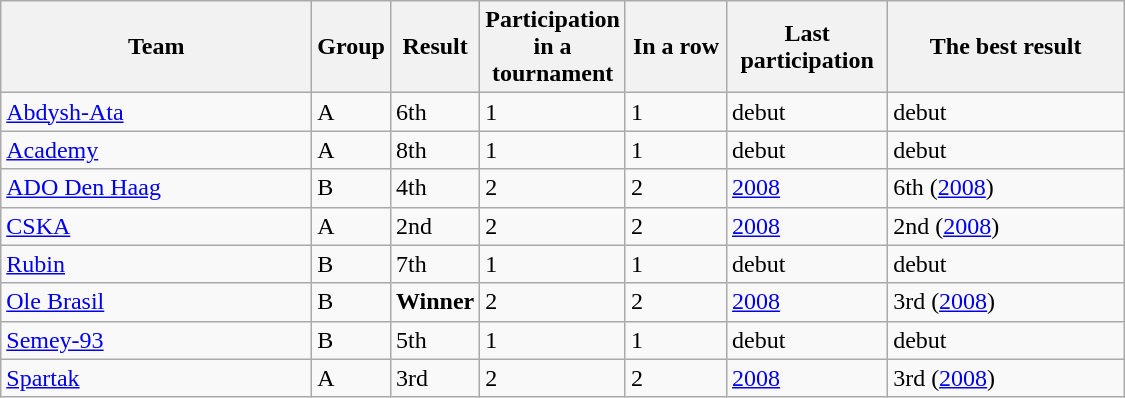<table class="wikitable sortable">
<tr>
<th width=200>Team</th>
<th width=30>Group</th>
<th width=15>Result</th>
<th width=80>Participation in a tournament</th>
<th width=60>In a row</th>
<th width=100>Last participation</th>
<th width=150>The best result</th>
</tr>
<tr>
<td> <a href='#'>Abdysh-Ata</a></td>
<td>A</td>
<td>6th</td>
<td>1</td>
<td>1</td>
<td>debut</td>
<td>debut</td>
</tr>
<tr>
<td> <a href='#'>Academy</a></td>
<td>A</td>
<td>8th</td>
<td>1</td>
<td>1</td>
<td>debut</td>
<td>debut</td>
</tr>
<tr>
<td> <a href='#'>ADO Den Haag</a></td>
<td>B</td>
<td>4th</td>
<td>2</td>
<td>2</td>
<td><a href='#'>2008</a></td>
<td>6th (<a href='#'>2008</a>)</td>
</tr>
<tr>
<td> <a href='#'>CSKA</a></td>
<td>A</td>
<td>2nd</td>
<td>2</td>
<td>2</td>
<td><a href='#'>2008</a></td>
<td>2nd (<a href='#'>2008</a>)</td>
</tr>
<tr>
<td> <a href='#'>Rubin</a></td>
<td>B</td>
<td>7th</td>
<td>1</td>
<td>1</td>
<td>debut</td>
<td>debut</td>
</tr>
<tr>
<td> <a href='#'>Ole Brasil</a></td>
<td>B</td>
<td><strong>Winner</strong></td>
<td>2</td>
<td>2</td>
<td><a href='#'>2008</a></td>
<td>3rd (<a href='#'>2008</a>)</td>
</tr>
<tr>
<td> <a href='#'>Semey-93</a></td>
<td>B</td>
<td>5th</td>
<td>1</td>
<td>1</td>
<td>debut</td>
<td>debut</td>
</tr>
<tr>
<td> <a href='#'>Spartak</a></td>
<td>А</td>
<td>3rd</td>
<td>2</td>
<td>2</td>
<td><a href='#'>2008</a></td>
<td>3rd (<a href='#'>2008</a>)</td>
</tr>
</table>
